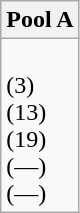<table class="wikitable">
<tr>
<th>Pool A</th>
</tr>
<tr>
<td><br> (3)<br>
 (13)<br>
 (19)<br>
 (—)<br>
 (—)</td>
</tr>
</table>
